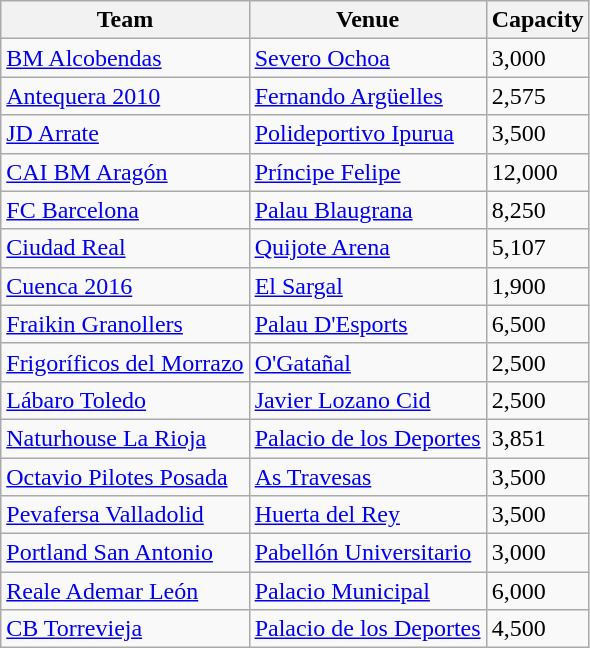<table class="wikitable sortable">
<tr>
<th>Team</th>
<th>Venue</th>
<th>Capacity</th>
</tr>
<tr>
<td><a href='#'>BM Alcobendas</a></td>
<td><a href='#'>Severo Ochoa</a></td>
<td>3,000</td>
</tr>
<tr>
<td><a href='#'>Antequera 2010</a></td>
<td><a href='#'>Fernando Argüelles</a></td>
<td>2,575</td>
</tr>
<tr>
<td><a href='#'>JD Arrate</a></td>
<td><a href='#'>Polideportivo Ipurua</a></td>
<td>3,500</td>
</tr>
<tr>
<td><a href='#'>CAI BM Aragón</a></td>
<td><a href='#'>Príncipe Felipe</a></td>
<td>12,000</td>
</tr>
<tr>
<td><a href='#'>FC Barcelona</a></td>
<td><a href='#'>Palau Blaugrana</a></td>
<td>8,250</td>
</tr>
<tr>
<td><a href='#'>Ciudad Real</a></td>
<td><a href='#'>Quijote Arena</a></td>
<td>5,107</td>
</tr>
<tr>
<td><a href='#'>Cuenca 2016</a></td>
<td><a href='#'>El Sargal</a></td>
<td>1,900</td>
</tr>
<tr>
<td><a href='#'>Fraikin Granollers</a></td>
<td><a href='#'>Palau D'Esports</a></td>
<td>6,500</td>
</tr>
<tr>
<td><a href='#'>Frigoríficos del Morrazo</a></td>
<td><a href='#'>O'Gatañal</a></td>
<td>2,500</td>
</tr>
<tr>
<td><a href='#'>Lábaro Toledo</a></td>
<td><a href='#'>Javier Lozano Cid</a></td>
<td>2,500</td>
</tr>
<tr>
<td><a href='#'>Naturhouse La Rioja</a></td>
<td><a href='#'>Palacio de los Deportes</a></td>
<td>3,851</td>
</tr>
<tr>
<td><a href='#'>Octavio Pilotes Posada</a></td>
<td><a href='#'>As Travesas</a></td>
<td>3,500</td>
</tr>
<tr>
<td><a href='#'>Pevafersa Valladolid</a></td>
<td><a href='#'>Huerta del Rey</a></td>
<td>3,500</td>
</tr>
<tr>
<td><a href='#'>Portland San Antonio</a></td>
<td><a href='#'>Pabellón Universitario</a></td>
<td>3,000</td>
</tr>
<tr>
<td><a href='#'>Reale Ademar León</a></td>
<td><a href='#'>Palacio Municipal</a></td>
<td>6,000</td>
</tr>
<tr>
<td><a href='#'>CB Torrevieja</a></td>
<td><a href='#'>Palacio de los Deportes</a></td>
<td>4,500</td>
</tr>
</table>
